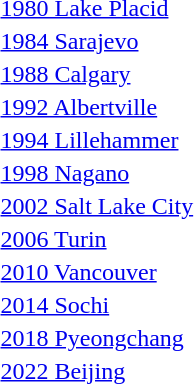<table>
<tr>
<td><a href='#'>1980 Lake Placid</a><br></td>
<td></td>
<td></td>
<td></td>
</tr>
<tr>
<td><a href='#'>1984 Sarajevo</a><br></td>
<td></td>
<td></td>
<td></td>
</tr>
<tr>
<td><a href='#'>1988 Calgary</a><br></td>
<td></td>
<td></td>
<td></td>
</tr>
<tr>
<td><a href='#'>1992 Albertville</a><br></td>
<td></td>
<td></td>
<td></td>
</tr>
<tr>
<td><a href='#'>1994 Lillehammer</a><br></td>
<td></td>
<td></td>
<td></td>
</tr>
<tr>
<td><a href='#'>1998 Nagano</a><br></td>
<td></td>
<td></td>
<td></td>
</tr>
<tr>
<td><a href='#'>2002 Salt Lake City</a><br></td>
<td></td>
<td></td>
<td></td>
</tr>
<tr>
<td><a href='#'>2006 Turin</a><br></td>
<td></td>
<td></td>
<td></td>
</tr>
<tr>
<td><a href='#'>2010 Vancouver</a><br></td>
<td></td>
<td></td>
<td></td>
</tr>
<tr>
<td><a href='#'>2014 Sochi</a><br></td>
<td></td>
<td></td>
<td></td>
</tr>
<tr>
<td><a href='#'>2018 Pyeongchang</a><br></td>
<td></td>
<td></td>
<td></td>
</tr>
<tr>
<td><a href='#'>2022 Beijing</a><br></td>
<td></td>
<td></td>
<td></td>
</tr>
<tr>
</tr>
</table>
